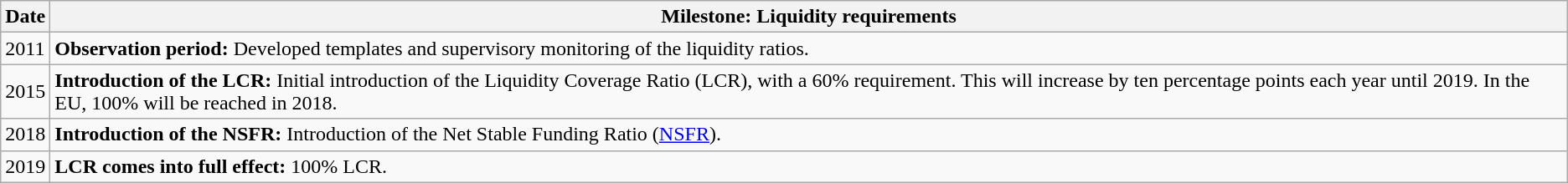<table class="wikitable">
<tr>
<th>Date</th>
<th>Milestone: Liquidity requirements</th>
</tr>
<tr>
<td>2011</td>
<td><strong>Observation period:</strong> Developed templates and supervisory monitoring of the liquidity ratios.</td>
</tr>
<tr>
<td>2015</td>
<td><strong>Introduction of the LCR:</strong> Initial introduction of the Liquidity Coverage Ratio (LCR), with a 60% requirement. This will increase by ten percentage points each year until 2019. In the EU, 100% will be reached in 2018.</td>
</tr>
<tr>
<td>2018</td>
<td><strong>Introduction of the NSFR:</strong> Introduction of the Net Stable Funding Ratio (<a href='#'>NSFR</a>).</td>
</tr>
<tr>
<td>2019</td>
<td><strong>LCR comes into full effect:</strong> 100% LCR.</td>
</tr>
</table>
